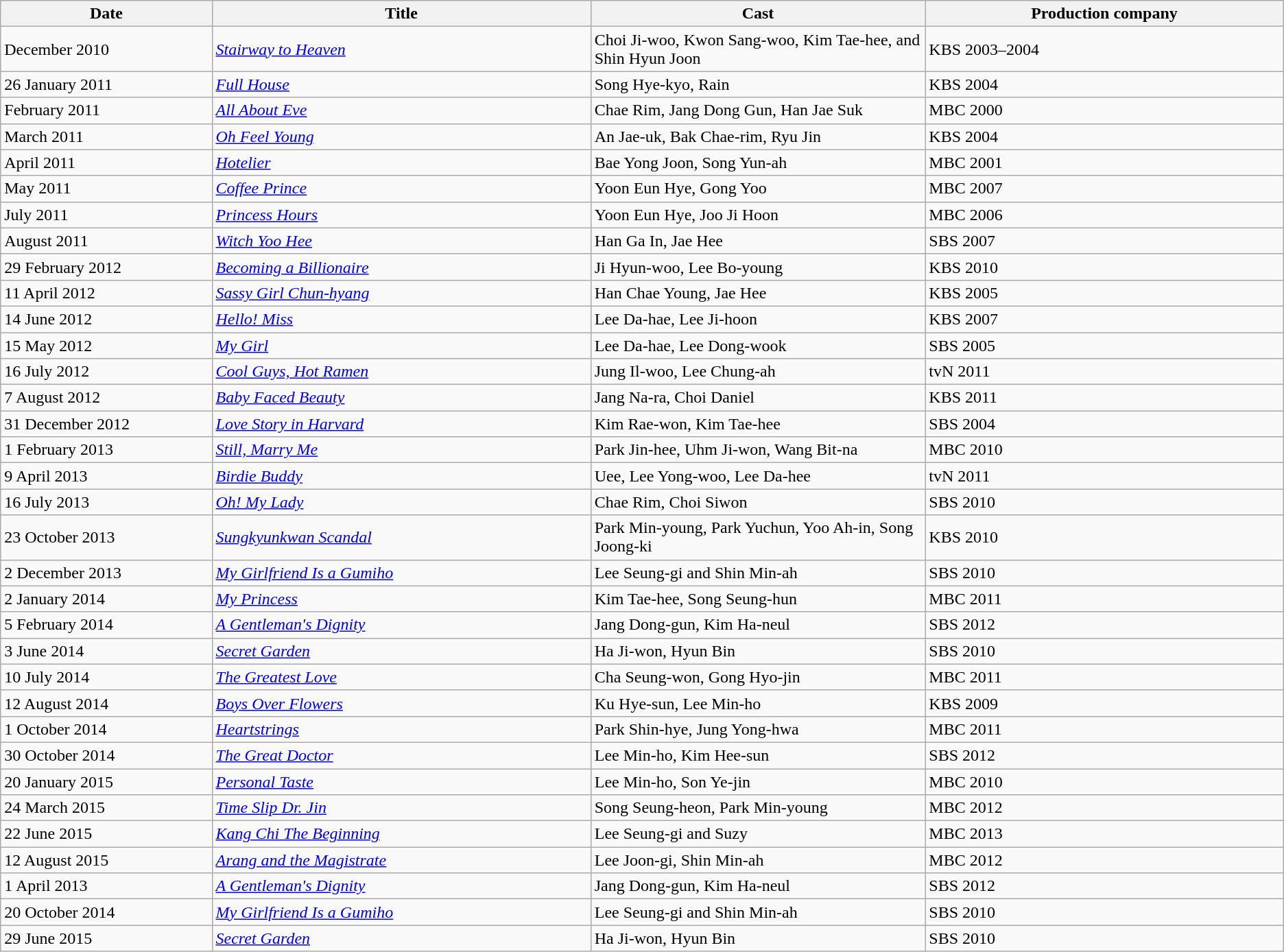<table class="wikitable">
<tr>
<th style="width:2%;">Date</th>
<th style="width:4%;">Title</th>
<th style="width:4%;">Cast</th>
<th style="width:4%;">Production company</th>
</tr>
<tr>
<td>December 2010</td>
<td><em><a href='#'>Stairway to Heaven</a></em></td>
<td>Choi Ji-woo, Kwon Sang-woo, Kim Tae-hee, and Shin Hyun Joon</td>
<td>KBS 2003–2004</td>
</tr>
<tr>
<td>26 January 2011</td>
<td><em><a href='#'>Full House</a></em></td>
<td>Song Hye-kyo, Rain</td>
<td>KBS 2004</td>
</tr>
<tr>
<td>February 2011</td>
<td><em><a href='#'>All About Eve</a></em></td>
<td>Chae Rim, Jang Dong Gun, Han Jae Suk</td>
<td>MBC 2000</td>
</tr>
<tr>
<td>March 2011</td>
<td><em><a href='#'>Oh Feel Young</a></em></td>
<td>An Jae-uk, Bak Chae-rim, Ryu Jin</td>
<td>KBS 2004</td>
</tr>
<tr>
<td>April 2011</td>
<td><em><a href='#'>Hotelier</a></em></td>
<td>Bae Yong Joon, Song Yun-ah</td>
<td>MBC 2001</td>
</tr>
<tr>
<td>May 2011</td>
<td><em><a href='#'>Coffee Prince</a></em></td>
<td>Yoon Eun Hye, Gong Yoo</td>
<td>MBC 2007</td>
</tr>
<tr>
<td>July 2011</td>
<td><em><a href='#'>Princess Hours</a></em></td>
<td>Yoon Eun Hye, Joo Ji Hoon</td>
<td>MBC 2006</td>
</tr>
<tr>
<td>August 2011</td>
<td><em><a href='#'>Witch Yoo Hee</a></em></td>
<td>Han Ga In, Jae Hee</td>
<td>SBS 2007</td>
</tr>
<tr>
<td>29 February 2012</td>
<td><em><a href='#'>Becoming a Billionaire</a></em></td>
<td>Ji Hyun-woo, Lee Bo-young</td>
<td>KBS 2010</td>
</tr>
<tr>
<td>11 April 2012</td>
<td><em><a href='#'>Sassy Girl Chun-hyang</a></em></td>
<td>Han Chae Young, Jae Hee</td>
<td>KBS 2005</td>
</tr>
<tr>
<td>14 June 2012</td>
<td><em><a href='#'>Hello! Miss</a></em></td>
<td>Lee Da-hae, Lee Ji-hoon</td>
<td>KBS 2007</td>
</tr>
<tr>
<td>15 May 2012</td>
<td><em><a href='#'>My Girl</a></em></td>
<td>Lee Da-hae, Lee Dong-wook</td>
<td>SBS 2005</td>
</tr>
<tr>
<td>16 July 2012</td>
<td><em><a href='#'>Cool Guys, Hot Ramen</a></em></td>
<td>Jung Il-woo, Lee Chung-ah</td>
<td>tvN 2011</td>
</tr>
<tr>
<td>7 August 2012</td>
<td><em><a href='#'>Baby Faced Beauty</a></em></td>
<td>Jang Na-ra, Choi Daniel</td>
<td>KBS 2011</td>
</tr>
<tr>
<td>31 December 2012</td>
<td><em><a href='#'>Love Story in Harvard</a></em></td>
<td>Kim Rae-won, Kim Tae-hee</td>
<td>SBS 2004</td>
</tr>
<tr>
<td>1 February 2013</td>
<td><em><a href='#'>Still, Marry Me</a></em></td>
<td>Park Jin-hee, Uhm Ji-won, Wang Bit-na</td>
<td>MBC 2010</td>
</tr>
<tr>
<td>9 April 2013</td>
<td><em><a href='#'>Birdie Buddy</a></em></td>
<td>Uee, Lee Yong-woo, Lee Da-hee</td>
<td>tvN 2011</td>
</tr>
<tr>
<td>16 July 2013</td>
<td><em><a href='#'>Oh! My Lady</a></em></td>
<td>Chae Rim, Choi Siwon</td>
<td>SBS 2010</td>
</tr>
<tr>
<td>23 October 2013</td>
<td><em><a href='#'>Sungkyunkwan Scandal</a></em></td>
<td>Park Min-young, Park Yuchun, Yoo Ah-in, Song Joong-ki</td>
<td>KBS 2010</td>
</tr>
<tr>
<td>2 December 2013</td>
<td><em><a href='#'>My Girlfriend Is a Gumiho</a></em></td>
<td>Lee Seung-gi and Shin Min-ah</td>
<td>SBS 2010</td>
</tr>
<tr>
<td>2 January 2014</td>
<td><em><a href='#'>My Princess</a></em></td>
<td>Kim Tae-hee, Song Seung-hun</td>
<td>MBC 2011</td>
</tr>
<tr>
<td>5 February 2014</td>
<td><em><a href='#'>A Gentleman's Dignity</a></em></td>
<td>Jang Dong-gun, Kim Ha-neul</td>
<td>SBS 2012</td>
</tr>
<tr>
<td>3 June 2014</td>
<td><em><a href='#'>Secret Garden</a></em></td>
<td>Ha Ji-won, Hyun Bin</td>
<td>SBS 2010</td>
</tr>
<tr>
<td>10 July 2014</td>
<td><em><a href='#'>The Greatest Love</a></em></td>
<td>Cha Seung-won, Gong Hyo-jin</td>
<td>MBC 2011</td>
</tr>
<tr>
<td>12 August 2014</td>
<td><em><a href='#'>Boys Over Flowers</a></em></td>
<td>Ku Hye-sun, Lee Min-ho</td>
<td>KBS 2009</td>
</tr>
<tr>
<td>1 October 2014</td>
<td><em><a href='#'>Heartstrings</a></em></td>
<td>Park Shin-hye, Jung Yong-hwa</td>
<td>MBC 2011</td>
</tr>
<tr>
<td>30 October 2014</td>
<td><em><a href='#'>The Great Doctor</a></em></td>
<td>Lee Min-ho, Kim Hee-sun</td>
<td>SBS 2012</td>
</tr>
<tr>
<td>20 January 2015</td>
<td><em><a href='#'>Personal Taste</a></em></td>
<td>Lee Min-ho, Son Ye-jin</td>
<td>MBC 2010</td>
</tr>
<tr>
<td>24 March 2015</td>
<td><em><a href='#'>Time Slip Dr. Jin</a></em></td>
<td>Song Seung-heon, Park Min-young</td>
<td>MBC 2012</td>
</tr>
<tr>
<td>22 June 2015</td>
<td><em><a href='#'>Kang Chi The Beginning</a></em></td>
<td>Lee Seung-gi and Suzy</td>
<td>MBC 2013</td>
</tr>
<tr>
<td>12 August 2015</td>
<td><em><a href='#'>Arang and the Magistrate</a></em></td>
<td>Lee Joon-gi, Shin Min-ah</td>
<td>MBC 2012</td>
</tr>
<tr>
<td>1 April 2013</td>
<td><em><a href='#'>A Gentleman's Dignity</a></em></td>
<td>Jang Dong-gun, Kim Ha-neul</td>
<td>SBS 2012</td>
</tr>
<tr>
<td>20 October 2014</td>
<td><em><a href='#'>My Girlfriend Is a Gumiho</a></em></td>
<td>Lee Seung-gi and Shin Min-ah</td>
<td>SBS 2010</td>
</tr>
<tr>
<td>29 June 2015</td>
<td><em><a href='#'>Secret Garden</a></em></td>
<td>Ha Ji-won, Hyun Bin</td>
<td>SBS 2010</td>
</tr>
</table>
